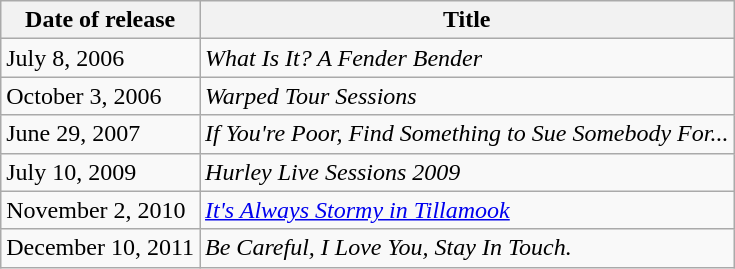<table class="wikitable">
<tr>
<th>Date of release</th>
<th>Title</th>
</tr>
<tr>
<td>July 8, 2006</td>
<td><em>What Is It? A Fender Bender</em></td>
</tr>
<tr>
<td>October 3, 2006</td>
<td><em>Warped Tour Sessions</em></td>
</tr>
<tr>
<td>June 29, 2007</td>
<td><em>If You're Poor, Find Something to Sue Somebody For...</em></td>
</tr>
<tr>
<td>July 10, 2009</td>
<td><em>Hurley Live Sessions 2009</em></td>
</tr>
<tr>
<td>November 2, 2010</td>
<td><em><a href='#'>It's Always Stormy in Tillamook</a></em></td>
</tr>
<tr>
<td>December 10, 2011</td>
<td><em>Be Careful, I Love You, Stay In Touch.</em></td>
</tr>
</table>
